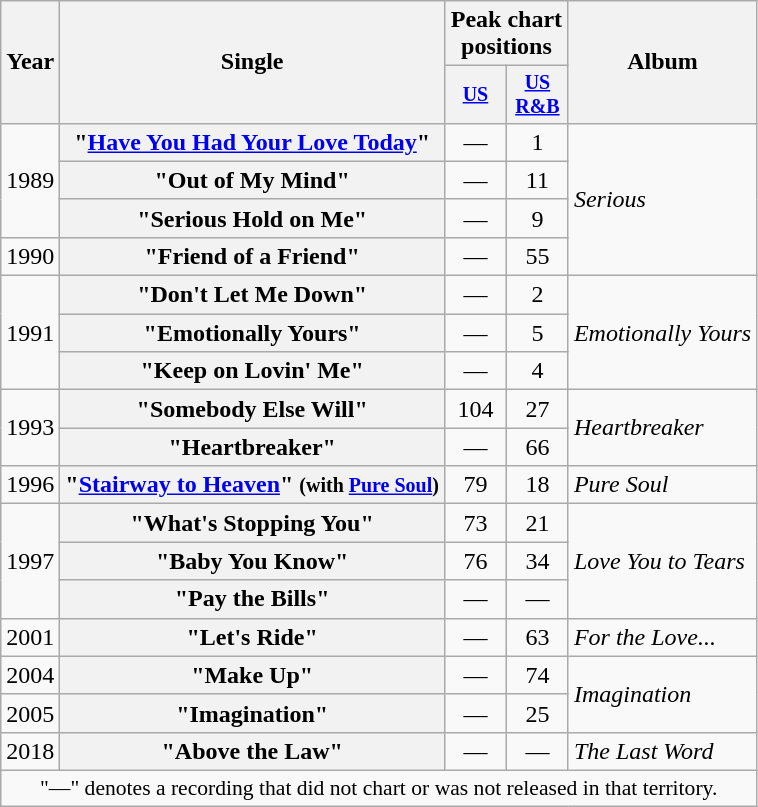<table class="wikitable plainrowheaders" style="text-align:center;">
<tr>
<th rowspan="2">Year</th>
<th rowspan="2">Single</th>
<th colspan="2">Peak chart positions</th>
<th rowspan="2">Album</th>
</tr>
<tr style="font-size:smaller;">
<th width="35"><a href='#'>US</a><br></th>
<th width="35"><a href='#'>US<br>R&B</a><br></th>
</tr>
<tr>
<td rowspan="3">1989</td>
<th scope="row">"<a href='#'>Have You Had Your Love Today</a>"</th>
<td>—</td>
<td>1</td>
<td align=left rowspan="4"><em>Serious</em></td>
</tr>
<tr>
<th scope="row">"Out of My Mind"</th>
<td>—</td>
<td>11</td>
</tr>
<tr>
<th scope="row">"Serious Hold on Me"</th>
<td>—</td>
<td>9</td>
</tr>
<tr>
<td>1990</td>
<th scope="row">"Friend of a Friend"</th>
<td>—</td>
<td>55</td>
</tr>
<tr>
<td rowspan="3">1991</td>
<th scope="row">"Don't Let Me Down"</th>
<td>—</td>
<td>2</td>
<td align=left rowspan="3"><em>Emotionally Yours</em></td>
</tr>
<tr>
<th scope="row">"Emotionally Yours"</th>
<td>—</td>
<td>5</td>
</tr>
<tr>
<th scope="row">"Keep on Lovin' Me"</th>
<td>—</td>
<td>4</td>
</tr>
<tr>
<td rowspan="2">1993</td>
<th scope="row">"Somebody Else Will"</th>
<td>104</td>
<td>27</td>
<td align=left rowspan="2"><em>Heartbreaker</em></td>
</tr>
<tr>
<th scope="row">"Heartbreaker"</th>
<td>—</td>
<td>66</td>
</tr>
<tr>
<td>1996</td>
<th scope="row">"<a href='#'>Stairway to Heaven</a>" <small>(with <a href='#'>Pure Soul</a>)</small></th>
<td>79</td>
<td>18</td>
<td align=left><em>Pure Soul</em></td>
</tr>
<tr>
<td rowspan="3">1997</td>
<th scope="row">"What's Stopping You"</th>
<td>73</td>
<td>21</td>
<td align=left rowspan="3"><em>Love You to Tears</em></td>
</tr>
<tr>
<th scope="row">"Baby You Know"</th>
<td>76</td>
<td>34</td>
</tr>
<tr>
<th scope="row">"Pay the Bills"</th>
<td>—</td>
<td>—</td>
</tr>
<tr>
<td>2001</td>
<th scope="row">"Let's Ride"</th>
<td>—</td>
<td>63</td>
<td align=left><em>For the Love...</em></td>
</tr>
<tr>
<td>2004</td>
<th scope="row">"Make Up"</th>
<td>—</td>
<td>74</td>
<td align=left rowspan="2"><em>Imagination</em></td>
</tr>
<tr>
<td>2005</td>
<th scope="row">"Imagination"</th>
<td>—</td>
<td>25</td>
</tr>
<tr>
<td>2018</td>
<th scope="row">"Above the Law"</th>
<td>—</td>
<td>—</td>
<td align=left><em>The Last Word</em></td>
</tr>
<tr>
<td colspan="15" style="font-size:90%">"—" denotes a recording that did not chart or was not released in that territory.</td>
</tr>
</table>
